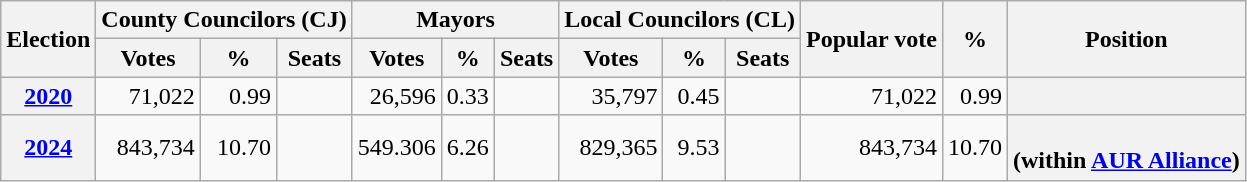<table class="wikitable" style="text-align: right;">
<tr>
<th rowspan="2">Election</th>
<th colspan="3">County Councilors (CJ)</th>
<th colspan="3">Mayors</th>
<th colspan="3">Local Councilors (CL)</th>
<th rowspan="2">Popular vote</th>
<th rowspan="2">%</th>
<th rowspan="2">Position</th>
</tr>
<tr>
<th>Votes</th>
<th>%</th>
<th>Seats</th>
<th>Votes</th>
<th>%</th>
<th>Seats</th>
<th>Votes</th>
<th>%</th>
<th>Seats</th>
</tr>
<tr>
<th><a href='#'>2020</a></th>
<td>71,022</td>
<td>0.99</td>
<td></td>
<td>26,596</td>
<td>0.33</td>
<td></td>
<td>35,797</td>
<td>0.45</td>
<td></td>
<td>71,022</td>
<td>0.99</td>
<th style="text-align: center;"></th>
</tr>
<tr>
<th><a href='#'>2024</a></th>
<td>843,734</td>
<td>10.70</td>
<td></td>
<td>549.306</td>
<td>6.26</td>
<td></td>
<td>829,365</td>
<td>9.53</td>
<td></td>
<td>843,734</td>
<td>10.70</td>
<th style="text-align: center;"> <br> (within <a href='#'>AUR Alliance</a>)</th>
</tr>
</table>
